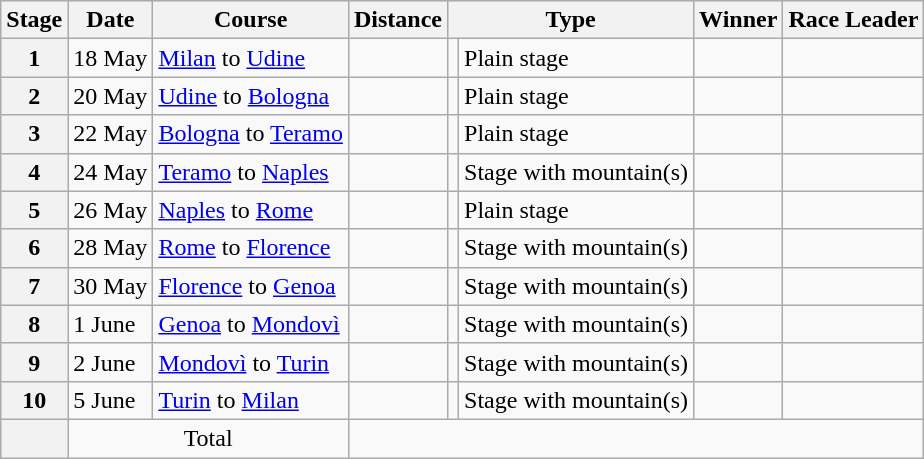<table class="wikitable">
<tr style="background:#efefef;">
<th>Stage</th>
<th>Date</th>
<th>Course</th>
<th>Distance</th>
<th colspan="2">Type</th>
<th>Winner</th>
<th>Race Leader</th>
</tr>
<tr>
<th style="text-align:center">1</th>
<td>18 May</td>
<td align=left><a href='#'>Milan</a> to <a href='#'>Udine</a></td>
<td style="text-align:center"></td>
<td style="text-align:center;"></td>
<td>Plain stage</td>
<td></td>
<td></td>
</tr>
<tr>
<th style="text-align:center">2</th>
<td>20 May</td>
<td align=left><a href='#'>Udine</a> to <a href='#'>Bologna</a></td>
<td style="text-align:center"></td>
<td style="text-align:center;"></td>
<td>Plain stage</td>
<td></td>
<td></td>
</tr>
<tr>
<th style="text-align:center">3</th>
<td>22 May</td>
<td align=left><a href='#'>Bologna</a> to <a href='#'>Teramo</a></td>
<td style="text-align:center"></td>
<td style="text-align:center;"></td>
<td>Plain stage</td>
<td></td>
<td></td>
</tr>
<tr>
<th style="text-align:center">4</th>
<td>24 May</td>
<td align=left><a href='#'>Teramo</a> to <a href='#'>Naples</a></td>
<td style="text-align:center"></td>
<td style="text-align:center;"></td>
<td>Stage with mountain(s)</td>
<td></td>
<td></td>
</tr>
<tr>
<th style="text-align:center">5</th>
<td>26 May</td>
<td align=left><a href='#'>Naples</a> to <a href='#'>Rome</a></td>
<td style="text-align:center"></td>
<td style="text-align:center;"></td>
<td>Plain stage</td>
<td></td>
<td></td>
</tr>
<tr>
<th style="text-align:center">6</th>
<td>28 May</td>
<td align=left><a href='#'>Rome</a> to <a href='#'>Florence</a></td>
<td style="text-align:center"></td>
<td style="text-align:center;"></td>
<td>Stage with mountain(s)</td>
<td></td>
<td></td>
</tr>
<tr>
<th style="text-align:center">7</th>
<td>30 May</td>
<td align=left><a href='#'>Florence</a> to <a href='#'>Genoa</a></td>
<td style="text-align:center"></td>
<td style="text-align:center;"></td>
<td>Stage with mountain(s)</td>
<td></td>
<td></td>
</tr>
<tr>
<th style="text-align:center">8</th>
<td>1 June</td>
<td align=left><a href='#'>Genoa</a> to <a href='#'>Mondovì</a></td>
<td style="text-align:center"></td>
<td style="text-align:center;"></td>
<td>Stage with mountain(s)</td>
<td></td>
<td></td>
</tr>
<tr>
<th style="text-align:center">9</th>
<td>2 June</td>
<td align=left><a href='#'>Mondovì</a> to <a href='#'>Turin</a></td>
<td style="text-align:center"></td>
<td style="text-align:center;"></td>
<td>Stage with mountain(s)</td>
<td></td>
<td></td>
</tr>
<tr>
<th style="text-align:center">10</th>
<td>5 June</td>
<td align=left><a href='#'>Turin</a> to <a href='#'>Milan</a></td>
<td style="text-align:center"></td>
<td style="text-align:center;"></td>
<td>Stage with mountain(s)</td>
<td></td>
<td></td>
</tr>
<tr>
<th></th>
<td colspan="2" style="text-align:center;">Total</td>
<td colspan="5" style="text-align:center;"></td>
</tr>
</table>
